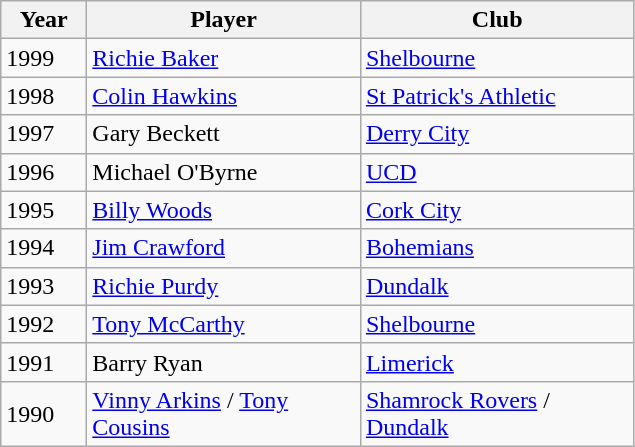<table class="wikitable">
<tr>
<th>Year</th>
<th>Player</th>
<th>Club</th>
</tr>
<tr>
<td width="50px">1999</td>
<td width="175px"> <a href='#'>Richie Baker</a></td>
<td width="175px"><a href='#'>Shelbourne</a></td>
</tr>
<tr>
<td width="50px">1998</td>
<td width="175px"> <a href='#'>Colin Hawkins</a></td>
<td width="175px"><a href='#'>St Patrick's Athletic</a></td>
</tr>
<tr>
<td width="50px">1997</td>
<td width="175px"> Gary Beckett</td>
<td width="175px"><a href='#'>Derry City</a></td>
</tr>
<tr>
<td width="50px">1996</td>
<td width="175px"> Michael O'Byrne</td>
<td width="175px"><a href='#'>UCD</a></td>
</tr>
<tr>
<td width="50px">1995</td>
<td width="175px"> <a href='#'>Billy Woods</a></td>
<td width="175px"><a href='#'>Cork City</a></td>
</tr>
<tr>
<td width="50px">1994</td>
<td width="175px"> <a href='#'>Jim Crawford</a></td>
<td width="175px"><a href='#'>Bohemians</a></td>
</tr>
<tr>
<td width="50px">1993</td>
<td width="175px"> <a href='#'>Richie Purdy</a></td>
<td width="175px"><a href='#'>Dundalk</a></td>
</tr>
<tr>
<td width="50px">1992</td>
<td width="175px"> <a href='#'>Tony McCarthy</a></td>
<td width="175px"><a href='#'>Shelbourne</a></td>
</tr>
<tr>
<td width="50px">1991</td>
<td width="175px"> Barry Ryan</td>
<td width="175px"><a href='#'>Limerick</a></td>
</tr>
<tr>
<td width="50px">1990</td>
<td width="175px"> <a href='#'>Vinny Arkins</a> /  <a href='#'>Tony Cousins</a></td>
<td width="175px"><a href='#'>Shamrock Rovers</a> / <a href='#'>Dundalk</a></td>
</tr>
</table>
